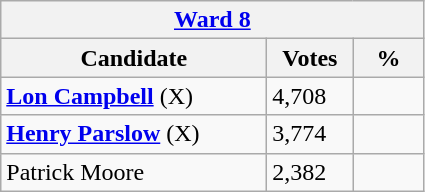<table class="wikitable">
<tr>
<th colspan="3"><a href='#'>Ward 8</a></th>
</tr>
<tr>
<th style="width: 170px">Candidate</th>
<th style="width: 50px">Votes</th>
<th style="width: 40px">%</th>
</tr>
<tr>
<td><strong><a href='#'>Lon Campbell</a></strong> (X)</td>
<td>4,708</td>
<td></td>
</tr>
<tr>
<td><strong><a href='#'>Henry Parslow</a></strong> (X)</td>
<td>3,774</td>
<td></td>
</tr>
<tr>
<td>Patrick Moore</td>
<td>2,382</td>
<td></td>
</tr>
</table>
